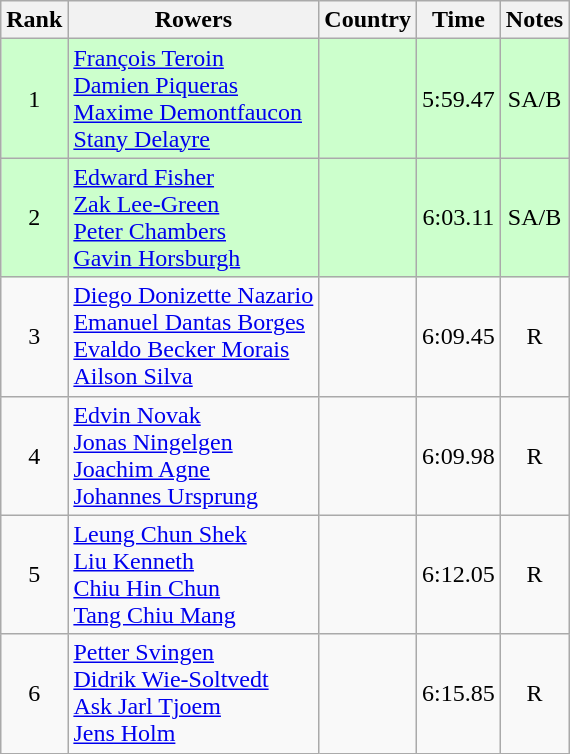<table class="wikitable" style="text-align:center">
<tr>
<th>Rank</th>
<th>Rowers</th>
<th>Country</th>
<th>Time</th>
<th>Notes</th>
</tr>
<tr bgcolor=ccffcc>
<td>1</td>
<td align="left"><a href='#'>François Teroin</a><br><a href='#'>Damien Piqueras</a><br><a href='#'>Maxime Demontfaucon</a><br><a href='#'>Stany Delayre</a></td>
<td align="left"></td>
<td>5:59.47</td>
<td>SA/B</td>
</tr>
<tr bgcolor=ccffcc>
<td>2</td>
<td align="left"><a href='#'>Edward Fisher</a><br><a href='#'>Zak Lee-Green</a><br><a href='#'>Peter Chambers</a><br><a href='#'>Gavin Horsburgh</a></td>
<td align="left"></td>
<td>6:03.11</td>
<td>SA/B</td>
</tr>
<tr>
<td>3</td>
<td align="left"><a href='#'>Diego Donizette Nazario</a><br><a href='#'>Emanuel Dantas Borges</a><br><a href='#'>Evaldo Becker Morais</a><br><a href='#'>Ailson Silva</a></td>
<td align="left"></td>
<td>6:09.45</td>
<td>R</td>
</tr>
<tr>
<td>4</td>
<td align="left"><a href='#'>Edvin Novak</a><br><a href='#'>Jonas Ningelgen</a><br><a href='#'>Joachim Agne</a><br><a href='#'>Johannes Ursprung</a></td>
<td align="left"></td>
<td>6:09.98</td>
<td>R</td>
</tr>
<tr>
<td>5</td>
<td align="left"><a href='#'>Leung Chun Shek</a><br><a href='#'>Liu Kenneth</a><br><a href='#'>Chiu Hin Chun</a><br><a href='#'>Tang Chiu Mang</a></td>
<td align="left"></td>
<td>6:12.05</td>
<td>R</td>
</tr>
<tr>
<td>6</td>
<td align="left"><a href='#'>Petter Svingen</a><br><a href='#'>Didrik Wie-Soltvedt</a><br><a href='#'>Ask Jarl Tjoem</a><br><a href='#'>Jens Holm</a></td>
<td align="left"></td>
<td>6:15.85</td>
<td>R</td>
</tr>
</table>
